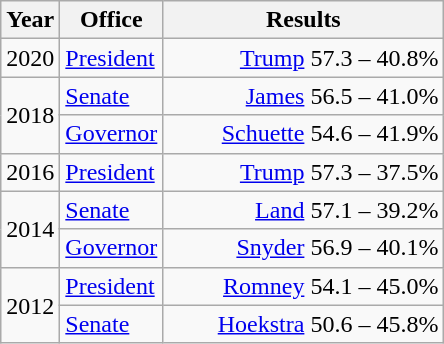<table class=wikitable>
<tr>
<th width="30">Year</th>
<th width="60">Office</th>
<th width="180">Results</th>
</tr>
<tr>
<td>2020</td>
<td><a href='#'>President</a></td>
<td align="right" ><a href='#'>Trump</a> 57.3 – 40.8%</td>
</tr>
<tr>
<td rowspan="2">2018</td>
<td><a href='#'>Senate</a></td>
<td align="right" ><a href='#'>James</a> 56.5 – 41.0%</td>
</tr>
<tr>
<td><a href='#'>Governor</a></td>
<td align="right" ><a href='#'>Schuette</a> 54.6 – 41.9%</td>
</tr>
<tr>
<td>2016</td>
<td><a href='#'>President</a></td>
<td align="right" ><a href='#'>Trump</a> 57.3 – 37.5%</td>
</tr>
<tr>
<td rowspan="2">2014</td>
<td><a href='#'>Senate</a></td>
<td align="right" ><a href='#'>Land</a> 57.1 – 39.2%</td>
</tr>
<tr>
<td><a href='#'>Governor</a></td>
<td align="right" ><a href='#'>Snyder</a> 56.9 – 40.1%</td>
</tr>
<tr>
<td rowspan="2">2012</td>
<td><a href='#'>President</a></td>
<td align="right" ><a href='#'>Romney</a> 54.1 – 45.0%</td>
</tr>
<tr>
<td><a href='#'>Senate</a></td>
<td align="right" ><a href='#'>Hoekstra</a> 50.6 – 45.8%</td>
</tr>
</table>
